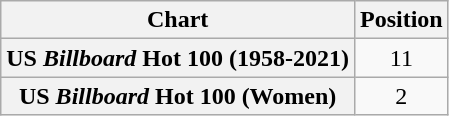<table class="wikitable sortable plainrowheaders" style="text-align:center">
<tr>
<th scope="col">Chart</th>
<th scope="col">Position</th>
</tr>
<tr>
<th scope="row">US <em>Billboard</em> Hot 100 (1958-2021)</th>
<td>11</td>
</tr>
<tr>
<th scope="row">US <em>Billboard</em> Hot 100 (Women)</th>
<td>2</td>
</tr>
</table>
